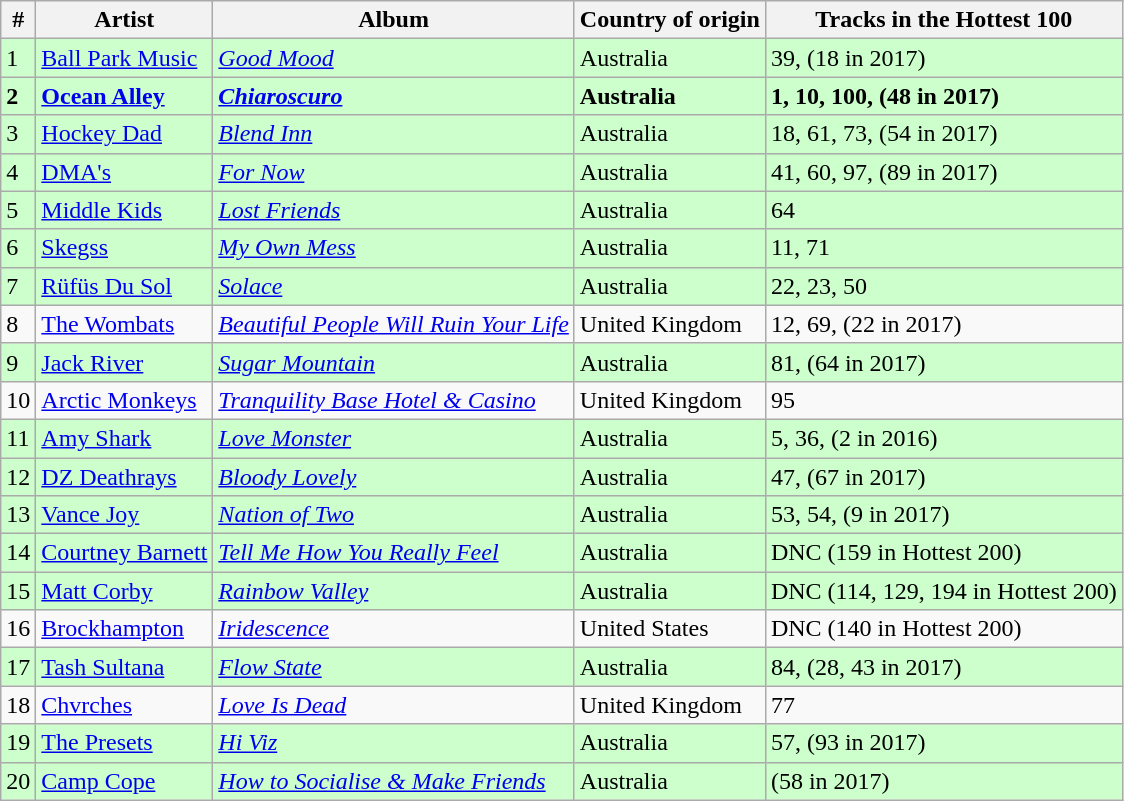<table class="wikitable sortable">
<tr>
<th>#</th>
<th>Artist</th>
<th>Album</th>
<th>Country of origin</th>
<th>Tracks in the Hottest 100</th>
</tr>
<tr style="background-color: #ccffcc">
<td>1</td>
<td><a href='#'>Ball Park Music</a></td>
<td><em><a href='#'>Good Mood</a></em></td>
<td>Australia</td>
<td>39, (18 in 2017)</td>
</tr>
<tr style="background-color: #ccffcc">
<td><strong>2</strong></td>
<td><strong><a href='#'>Ocean Alley</a></strong></td>
<td><strong><em><a href='#'>Chiaroscuro</a></em></strong></td>
<td><strong>Australia</strong></td>
<td><strong>1, 10, 100, (48 in 2017)</strong></td>
</tr>
<tr style="background-color: #ccffcc">
<td>3</td>
<td><a href='#'>Hockey Dad</a></td>
<td><em><a href='#'>Blend Inn</a></em></td>
<td>Australia</td>
<td>18, 61, 73, (54 in 2017)</td>
</tr>
<tr style="background-color: #ccffcc">
<td>4</td>
<td><a href='#'>DMA's</a></td>
<td><em><a href='#'>For Now</a></em></td>
<td>Australia</td>
<td>41, 60, 97, (89 in 2017)</td>
</tr>
<tr style="background-color: #ccffcc">
<td>5</td>
<td><a href='#'>Middle Kids</a></td>
<td><em><a href='#'>Lost Friends</a></em></td>
<td>Australia</td>
<td>64</td>
</tr>
<tr style="background-color: #ccffcc">
<td>6</td>
<td><a href='#'>Skegss</a></td>
<td><em><a href='#'>My Own Mess</a></em></td>
<td>Australia</td>
<td>11, 71</td>
</tr>
<tr style="background-color: #ccffcc">
<td>7</td>
<td><a href='#'>Rüfüs Du Sol</a></td>
<td><em><a href='#'>Solace</a></em></td>
<td>Australia</td>
<td>22, 23, 50</td>
</tr>
<tr>
<td>8</td>
<td><a href='#'>The Wombats</a></td>
<td><em><a href='#'>Beautiful People Will Ruin Your Life</a></em></td>
<td>United Kingdom</td>
<td>12, 69, (22 in 2017)</td>
</tr>
<tr style="background-color: #ccffcc">
<td>9</td>
<td><a href='#'>Jack River</a></td>
<td><em><a href='#'>Sugar Mountain</a></em></td>
<td>Australia</td>
<td>81, (64 in 2017)</td>
</tr>
<tr>
<td>10</td>
<td><a href='#'>Arctic Monkeys</a></td>
<td><em><a href='#'>Tranquility Base Hotel & Casino</a></em></td>
<td>United Kingdom</td>
<td>95</td>
</tr>
<tr style="background-color: #ccffcc">
<td>11</td>
<td><a href='#'>Amy Shark</a></td>
<td><a href='#'><em>Love Monster</em></a></td>
<td>Australia</td>
<td>5, 36, (2 in 2016)</td>
</tr>
<tr style="background-color: #ccffcc">
<td>12</td>
<td><a href='#'>DZ Deathrays</a></td>
<td><em><a href='#'>Bloody Lovely</a></em></td>
<td>Australia</td>
<td>47, (67 in 2017)</td>
</tr>
<tr style="background-color: #ccffcc">
<td>13</td>
<td><a href='#'>Vance Joy</a></td>
<td><em><a href='#'>Nation of Two</a></em></td>
<td>Australia</td>
<td>53, 54, (9 in 2017)</td>
</tr>
<tr style="background-color: #ccffcc">
<td>14</td>
<td><a href='#'>Courtney Barnett</a></td>
<td><em><a href='#'>Tell Me How You Really Feel</a></em></td>
<td>Australia</td>
<td>DNC (159 in Hottest 200)</td>
</tr>
<tr style="background-color: #ccffcc">
<td>15</td>
<td><a href='#'>Matt Corby</a></td>
<td><a href='#'><em>Rainbow Valley</em></a></td>
<td>Australia</td>
<td>DNC (114, 129, 194 in Hottest 200)</td>
</tr>
<tr>
<td>16</td>
<td><a href='#'>Brockhampton</a></td>
<td><a href='#'><em>Iridescence</em></a></td>
<td>United States</td>
<td>DNC (140 in Hottest 200)</td>
</tr>
<tr style="background-color: #ccffcc">
<td>17</td>
<td><a href='#'>Tash Sultana</a></td>
<td><em><a href='#'>Flow State</a></em></td>
<td>Australia</td>
<td>84, (28, 43 in 2017)</td>
</tr>
<tr>
<td>18</td>
<td><a href='#'>Chvrches</a></td>
<td><a href='#'><em>Love Is Dead</em></a></td>
<td>United Kingdom</td>
<td>77</td>
</tr>
<tr style="background-color: #ccffcc">
<td>19</td>
<td><a href='#'>The Presets</a></td>
<td><a href='#'><em>Hi Viz</em></a></td>
<td>Australia</td>
<td>57, (93 in 2017)</td>
</tr>
<tr style="background-color: #ccffcc">
<td>20</td>
<td><a href='#'>Camp Cope</a></td>
<td><em><a href='#'>How to Socialise & Make Friends</a></em></td>
<td>Australia</td>
<td>(58 in 2017)</td>
</tr>
</table>
